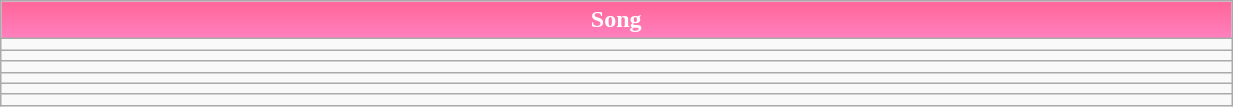<table class=wikitable width=65%>
<tr>
<th style="background:linear-gradient(#FF6699, #FF80BF); color:white" align="center" width="21%">Song</th>
</tr>
<tr>
<td></td>
</tr>
<tr>
<td></td>
</tr>
<tr>
<td></td>
</tr>
<tr>
<td></td>
</tr>
<tr>
<td></td>
</tr>
<tr>
<td></td>
</tr>
</table>
